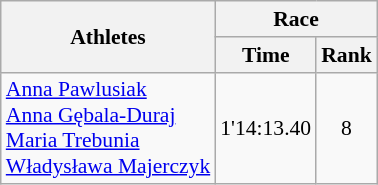<table class="wikitable" border="1" style="font-size:90%">
<tr>
<th rowspan=2>Athletes</th>
<th colspan=2>Race</th>
</tr>
<tr>
<th>Time</th>
<th>Rank</th>
</tr>
<tr>
<td><a href='#'>Anna Pawlusiak</a><br><a href='#'>Anna Gębala-Duraj</a><br><a href='#'>Maria Trebunia</a><br><a href='#'>Władysława Majerczyk</a></td>
<td align=center>1'14:13.40</td>
<td align=center>8</td>
</tr>
</table>
